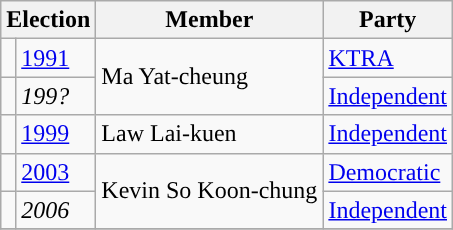<table class="wikitable">
<tr>
<th colspan="2">Election</th>
<th>Member</th>
<th>Party</th>
</tr>
<tr>
<td style="background-color: "></td>
<td><a href='#'>1991</a></td>
<td rowspan=2>Ma Yat-cheung</td>
<td><a href='#'>KTRA</a></td>
</tr>
<tr>
<td style="background-color: "></td>
<td><em>199?</em></td>
<td><a href='#'>Independent</a></td>
</tr>
<tr>
<td style="background-color: "></td>
<td><a href='#'>1999</a></td>
<td>Law Lai-kuen</td>
<td><a href='#'>Independent</a></td>
</tr>
<tr>
<td style="background-color: "></td>
<td><a href='#'>2003</a></td>
<td rowspan=2>Kevin So Koon-chung</td>
<td><a href='#'>Democratic</a></td>
</tr>
<tr>
<td style="background-color: "></td>
<td><em>2006</em></td>
<td><a href='#'>Independent</a></td>
</tr>
<tr>
</tr>
</table>
